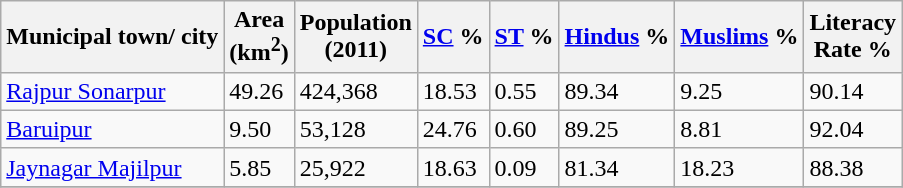<table class="wikitable sortable">
<tr>
<th>Municipal town/ city</th>
<th>Area<br>(km<sup>2</sup>)</th>
<th>Population<br>(2011)</th>
<th><a href='#'>SC</a> %</th>
<th><a href='#'>ST</a> %</th>
<th><a href='#'>Hindus</a> %</th>
<th><a href='#'>Muslims</a> %</th>
<th>Literacy<br> Rate %</th>
</tr>
<tr>
<td><a href='#'>Rajpur Sonarpur</a></td>
<td>49.26</td>
<td>424,368</td>
<td>18.53</td>
<td>0.55</td>
<td>89.34</td>
<td>9.25</td>
<td>90.14</td>
</tr>
<tr>
<td><a href='#'>Baruipur</a></td>
<td>9.50</td>
<td>53,128</td>
<td>24.76</td>
<td>0.60</td>
<td>89.25</td>
<td>8.81</td>
<td>92.04</td>
</tr>
<tr>
<td><a href='#'>Jaynagar Majilpur</a></td>
<td>5.85</td>
<td>25,922</td>
<td>18.63</td>
<td>0.09</td>
<td>81.34</td>
<td>18.23</td>
<td>88.38</td>
</tr>
<tr>
</tr>
</table>
